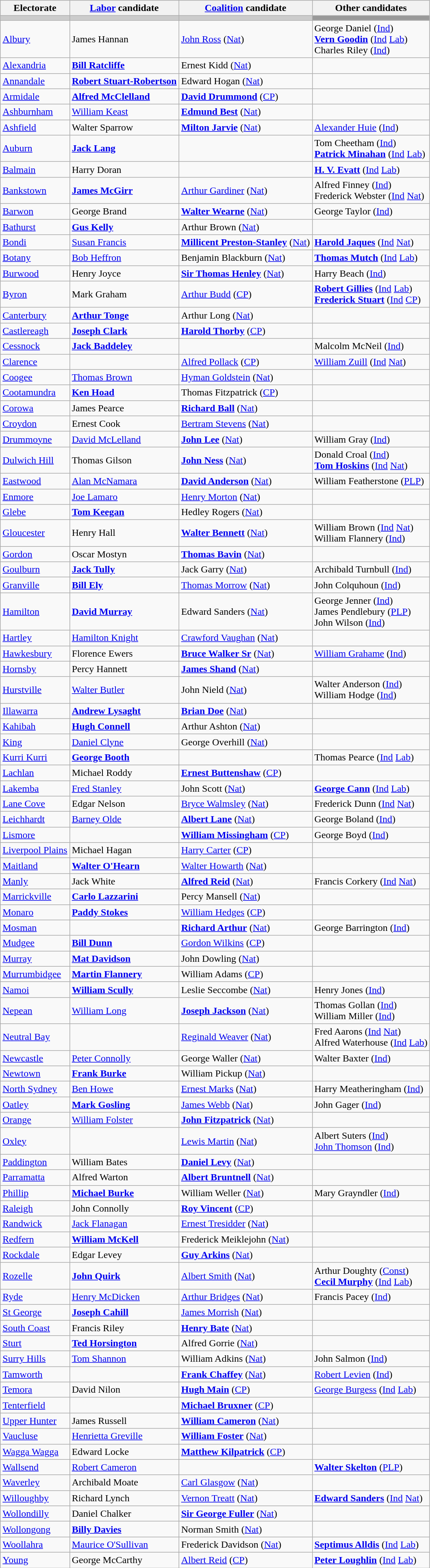<table class="wikitable">
<tr>
<th>Electorate</th>
<th><a href='#'>Labor</a> candidate</th>
<th><a href='#'>Coalition</a> candidate</th>
<th>Other candidates</th>
</tr>
<tr bgcolor="#cccccc">
<td></td>
<td></td>
<td></td>
<td bgcolor="#999999"></td>
</tr>
<tr>
<td><a href='#'>Albury</a></td>
<td>James Hannan</td>
<td><a href='#'>John Ross</a> (<a href='#'>Nat</a>)</td>
<td>George Daniel (<a href='#'>Ind</a>)<br><strong><a href='#'>Vern Goodin</a></strong> (<a href='#'>Ind</a> <a href='#'>Lab</a>)<br>Charles Riley (<a href='#'>Ind</a>)</td>
</tr>
<tr>
<td><a href='#'>Alexandria</a></td>
<td><strong><a href='#'>Bill Ratcliffe</a></strong></td>
<td>Ernest Kidd (<a href='#'>Nat</a>)</td>
<td></td>
</tr>
<tr>
<td><a href='#'>Annandale</a></td>
<td><strong><a href='#'>Robert Stuart-Robertson</a></strong></td>
<td>Edward Hogan (<a href='#'>Nat</a>)</td>
<td></td>
</tr>
<tr>
<td><a href='#'>Armidale</a></td>
<td><strong><a href='#'>Alfred McClelland</a></strong></td>
<td><strong><a href='#'>David Drummond</a></strong> (<a href='#'>CP</a>)</td>
<td></td>
</tr>
<tr>
<td><a href='#'>Ashburnham</a></td>
<td><a href='#'>William Keast</a></td>
<td><strong><a href='#'>Edmund Best</a></strong> (<a href='#'>Nat</a>)</td>
<td></td>
</tr>
<tr>
<td><a href='#'>Ashfield</a></td>
<td>Walter Sparrow</td>
<td><strong><a href='#'>Milton Jarvie</a></strong> (<a href='#'>Nat</a>)</td>
<td><a href='#'>Alexander Huie</a> (<a href='#'>Ind</a>)</td>
</tr>
<tr>
<td><a href='#'>Auburn</a></td>
<td><strong><a href='#'>Jack Lang</a></strong></td>
<td></td>
<td>Tom Cheetham (<a href='#'>Ind</a>)<br><strong><a href='#'>Patrick Minahan</a></strong> (<a href='#'>Ind</a> <a href='#'>Lab</a>)</td>
</tr>
<tr>
<td><a href='#'>Balmain</a></td>
<td>Harry Doran</td>
<td></td>
<td><strong><a href='#'>H. V. Evatt</a></strong> (<a href='#'>Ind</a> <a href='#'>Lab</a>)</td>
</tr>
<tr>
<td><a href='#'>Bankstown</a></td>
<td><strong><a href='#'>James McGirr</a></strong></td>
<td><a href='#'>Arthur Gardiner</a> (<a href='#'>Nat</a>)</td>
<td>Alfred Finney (<a href='#'>Ind</a>)<br>Frederick Webster (<a href='#'>Ind</a> <a href='#'>Nat</a>)</td>
</tr>
<tr>
<td><a href='#'>Barwon</a></td>
<td>George Brand</td>
<td><strong><a href='#'>Walter Wearne</a></strong> (<a href='#'>Nat</a>)</td>
<td>George Taylor (<a href='#'>Ind</a>)</td>
</tr>
<tr>
<td><a href='#'>Bathurst</a></td>
<td><strong><a href='#'>Gus Kelly</a></strong></td>
<td>Arthur Brown (<a href='#'>Nat</a>)</td>
<td></td>
</tr>
<tr>
<td><a href='#'>Bondi</a></td>
<td><a href='#'>Susan Francis</a></td>
<td><strong><a href='#'>Millicent Preston-Stanley</a></strong> (<a href='#'>Nat</a>)</td>
<td><strong><a href='#'>Harold Jaques</a></strong> (<a href='#'>Ind</a> <a href='#'>Nat</a>)</td>
</tr>
<tr>
<td><a href='#'>Botany</a></td>
<td><a href='#'>Bob Heffron</a></td>
<td>Benjamin Blackburn (<a href='#'>Nat</a>)</td>
<td><strong><a href='#'>Thomas Mutch</a></strong> (<a href='#'>Ind</a> <a href='#'>Lab</a>)</td>
</tr>
<tr>
<td><a href='#'>Burwood</a></td>
<td>Henry Joyce</td>
<td><strong><a href='#'>Sir Thomas Henley</a></strong> (<a href='#'>Nat</a>)</td>
<td>Harry Beach (<a href='#'>Ind</a>)</td>
</tr>
<tr>
<td><a href='#'>Byron</a></td>
<td>Mark Graham</td>
<td><a href='#'>Arthur Budd</a> (<a href='#'>CP</a>)</td>
<td><strong><a href='#'>Robert Gillies</a></strong> (<a href='#'>Ind</a> <a href='#'>Lab</a>)<br><strong><a href='#'>Frederick Stuart</a></strong> (<a href='#'>Ind</a> <a href='#'>CP</a>)</td>
</tr>
<tr>
<td><a href='#'>Canterbury</a></td>
<td><strong><a href='#'>Arthur Tonge</a></strong></td>
<td>Arthur Long (<a href='#'>Nat</a>)</td>
<td></td>
</tr>
<tr>
<td><a href='#'>Castlereagh</a></td>
<td><strong><a href='#'>Joseph Clark</a></strong></td>
<td><strong><a href='#'>Harold Thorby</a></strong> (<a href='#'>CP</a>)</td>
<td></td>
</tr>
<tr>
<td><a href='#'>Cessnock</a></td>
<td><strong><a href='#'>Jack Baddeley</a></strong></td>
<td></td>
<td>Malcolm McNeil (<a href='#'>Ind</a>)</td>
</tr>
<tr>
<td><a href='#'>Clarence</a></td>
<td></td>
<td><a href='#'>Alfred Pollack</a> (<a href='#'>CP</a>)</td>
<td><a href='#'>William Zuill</a> (<a href='#'>Ind</a> <a href='#'>Nat</a>)</td>
</tr>
<tr>
<td><a href='#'>Coogee</a></td>
<td><a href='#'>Thomas Brown</a></td>
<td><a href='#'>Hyman Goldstein</a> (<a href='#'>Nat</a>)</td>
<td></td>
</tr>
<tr>
<td><a href='#'>Cootamundra</a></td>
<td><strong><a href='#'>Ken Hoad</a></strong></td>
<td>Thomas Fitzpatrick (<a href='#'>CP</a>)</td>
<td></td>
</tr>
<tr>
<td><a href='#'>Corowa</a></td>
<td>James Pearce</td>
<td><strong><a href='#'>Richard Ball</a></strong> (<a href='#'>Nat</a>)</td>
<td></td>
</tr>
<tr>
<td><a href='#'>Croydon</a></td>
<td>Ernest Cook</td>
<td><a href='#'>Bertram Stevens</a> (<a href='#'>Nat</a>)</td>
<td></td>
</tr>
<tr>
<td><a href='#'>Drummoyne</a></td>
<td><a href='#'>David McLelland</a></td>
<td><strong><a href='#'>John Lee</a></strong> (<a href='#'>Nat</a>)</td>
<td>William Gray (<a href='#'>Ind</a>)</td>
</tr>
<tr>
<td><a href='#'>Dulwich Hill</a></td>
<td>Thomas Gilson</td>
<td><strong><a href='#'>John Ness</a></strong> (<a href='#'>Nat</a>)</td>
<td>Donald Croal (<a href='#'>Ind</a>)<br><strong><a href='#'>Tom Hoskins</a></strong> (<a href='#'>Ind</a> <a href='#'>Nat</a>)</td>
</tr>
<tr>
<td><a href='#'>Eastwood</a></td>
<td><a href='#'>Alan McNamara</a></td>
<td><strong><a href='#'>David Anderson</a></strong> (<a href='#'>Nat</a>)</td>
<td>William Featherstone (<a href='#'>PLP</a>)</td>
</tr>
<tr>
<td><a href='#'>Enmore</a></td>
<td><a href='#'>Joe Lamaro</a></td>
<td><a href='#'>Henry Morton</a> (<a href='#'>Nat</a>)</td>
<td></td>
</tr>
<tr>
<td><a href='#'>Glebe</a></td>
<td><strong><a href='#'>Tom Keegan</a></strong></td>
<td>Hedley Rogers (<a href='#'>Nat</a>)</td>
<td></td>
</tr>
<tr>
<td><a href='#'>Gloucester</a></td>
<td>Henry Hall</td>
<td><strong><a href='#'>Walter Bennett</a></strong> (<a href='#'>Nat</a>)</td>
<td>William Brown (<a href='#'>Ind</a> <a href='#'>Nat</a>)<br>William Flannery (<a href='#'>Ind</a>)</td>
</tr>
<tr>
<td><a href='#'>Gordon</a></td>
<td>Oscar Mostyn</td>
<td><strong><a href='#'>Thomas Bavin</a></strong> (<a href='#'>Nat</a>)</td>
<td></td>
</tr>
<tr>
<td><a href='#'>Goulburn</a></td>
<td><strong><a href='#'>Jack Tully</a></strong></td>
<td>Jack Garry (<a href='#'>Nat</a>)</td>
<td>Archibald Turnbull (<a href='#'>Ind</a>)</td>
</tr>
<tr>
<td><a href='#'>Granville</a></td>
<td><strong><a href='#'>Bill Ely</a></strong></td>
<td><a href='#'>Thomas Morrow</a> (<a href='#'>Nat</a>)</td>
<td>John Colquhoun (<a href='#'>Ind</a>)</td>
</tr>
<tr>
<td><a href='#'>Hamilton</a></td>
<td><strong><a href='#'>David Murray</a></strong></td>
<td>Edward Sanders (<a href='#'>Nat</a>)</td>
<td>George Jenner (<a href='#'>Ind</a>)<br>James Pendlebury (<a href='#'>PLP</a>)<br>John Wilson (<a href='#'>Ind</a>)</td>
</tr>
<tr>
<td><a href='#'>Hartley</a></td>
<td><a href='#'>Hamilton Knight</a></td>
<td><a href='#'>Crawford Vaughan</a> (<a href='#'>Nat</a>)</td>
<td></td>
</tr>
<tr>
<td><a href='#'>Hawkesbury</a></td>
<td>Florence Ewers</td>
<td><strong><a href='#'>Bruce Walker Sr</a></strong> (<a href='#'>Nat</a>)</td>
<td><a href='#'>William Grahame</a> (<a href='#'>Ind</a>)</td>
</tr>
<tr>
<td><a href='#'>Hornsby</a></td>
<td>Percy Hannett</td>
<td><strong><a href='#'>James Shand</a></strong> (<a href='#'>Nat</a>)</td>
<td></td>
</tr>
<tr>
<td><a href='#'>Hurstville</a></td>
<td><a href='#'>Walter Butler</a></td>
<td>John Nield (<a href='#'>Nat</a>)</td>
<td>Walter Anderson (<a href='#'>Ind</a>)<br>William Hodge (<a href='#'>Ind</a>)</td>
</tr>
<tr>
<td><a href='#'>Illawarra</a></td>
<td><strong><a href='#'>Andrew Lysaght</a></strong></td>
<td><strong><a href='#'>Brian Doe</a></strong> (<a href='#'>Nat</a>)</td>
<td></td>
</tr>
<tr>
<td><a href='#'>Kahibah</a></td>
<td><strong><a href='#'>Hugh Connell</a></strong></td>
<td>Arthur Ashton (<a href='#'>Nat</a>)</td>
<td></td>
</tr>
<tr>
<td><a href='#'>King</a></td>
<td><a href='#'>Daniel Clyne</a></td>
<td>George Overhill (<a href='#'>Nat</a>)</td>
<td></td>
</tr>
<tr>
<td><a href='#'>Kurri Kurri</a></td>
<td><strong><a href='#'>George Booth</a></strong></td>
<td></td>
<td>Thomas Pearce (<a href='#'>Ind</a> <a href='#'>Lab</a>)</td>
</tr>
<tr>
<td><a href='#'>Lachlan</a></td>
<td>Michael Roddy</td>
<td><strong><a href='#'>Ernest Buttenshaw</a></strong> (<a href='#'>CP</a>)</td>
<td></td>
</tr>
<tr>
<td><a href='#'>Lakemba</a></td>
<td><a href='#'>Fred Stanley</a></td>
<td>John Scott (<a href='#'>Nat</a>)</td>
<td><strong><a href='#'>George Cann</a></strong> (<a href='#'>Ind</a> <a href='#'>Lab</a>)</td>
</tr>
<tr>
<td><a href='#'>Lane Cove</a></td>
<td>Edgar Nelson</td>
<td><a href='#'>Bryce Walmsley</a> (<a href='#'>Nat</a>)</td>
<td>Frederick Dunn (<a href='#'>Ind</a> <a href='#'>Nat</a>)</td>
</tr>
<tr>
<td><a href='#'>Leichhardt</a></td>
<td><a href='#'>Barney Olde</a></td>
<td><strong><a href='#'>Albert Lane</a></strong> (<a href='#'>Nat</a>)</td>
<td>George Boland (<a href='#'>Ind</a>)</td>
</tr>
<tr>
<td><a href='#'>Lismore</a></td>
<td></td>
<td><strong><a href='#'>William Missingham</a></strong> (<a href='#'>CP</a>)</td>
<td>George Boyd (<a href='#'>Ind</a>)</td>
</tr>
<tr>
<td><a href='#'>Liverpool Plains</a></td>
<td>Michael Hagan</td>
<td><a href='#'>Harry Carter</a> (<a href='#'>CP</a>)</td>
<td></td>
</tr>
<tr>
<td><a href='#'>Maitland</a></td>
<td><strong><a href='#'>Walter O'Hearn</a></strong></td>
<td><a href='#'>Walter Howarth</a> (<a href='#'>Nat</a>)</td>
<td></td>
</tr>
<tr>
<td><a href='#'>Manly</a></td>
<td>Jack White</td>
<td><strong><a href='#'>Alfred Reid</a></strong> (<a href='#'>Nat</a>)</td>
<td>Francis Corkery (<a href='#'>Ind</a> <a href='#'>Nat</a>)</td>
</tr>
<tr>
<td><a href='#'>Marrickville</a></td>
<td><strong><a href='#'>Carlo Lazzarini</a></strong></td>
<td>Percy Mansell (<a href='#'>Nat</a>)</td>
<td></td>
</tr>
<tr>
<td><a href='#'>Monaro</a></td>
<td><strong><a href='#'>Paddy Stokes</a></strong></td>
<td><a href='#'>William Hedges</a> (<a href='#'>CP</a>)</td>
<td></td>
</tr>
<tr>
<td><a href='#'>Mosman</a></td>
<td></td>
<td><strong><a href='#'>Richard Arthur</a></strong> (<a href='#'>Nat</a>)</td>
<td>George Barrington (<a href='#'>Ind</a>)</td>
</tr>
<tr>
<td><a href='#'>Mudgee</a></td>
<td><strong><a href='#'>Bill Dunn</a></strong></td>
<td><a href='#'>Gordon Wilkins</a> (<a href='#'>CP</a>)</td>
<td></td>
</tr>
<tr>
<td><a href='#'>Murray</a></td>
<td><strong><a href='#'>Mat Davidson</a></strong></td>
<td>John Dowling (<a href='#'>Nat</a>)</td>
<td></td>
</tr>
<tr>
<td><a href='#'>Murrumbidgee</a></td>
<td><strong><a href='#'>Martin Flannery</a></strong></td>
<td>William Adams (<a href='#'>CP</a>)</td>
<td></td>
</tr>
<tr>
<td><a href='#'>Namoi</a></td>
<td><strong><a href='#'>William Scully</a></strong></td>
<td>Leslie Seccombe (<a href='#'>Nat</a>)</td>
<td>Henry Jones (<a href='#'>Ind</a>)</td>
</tr>
<tr>
<td><a href='#'>Nepean</a></td>
<td><a href='#'>William Long</a></td>
<td><strong><a href='#'>Joseph Jackson</a></strong> (<a href='#'>Nat</a>)</td>
<td>Thomas Gollan (<a href='#'>Ind</a>)<br>William Miller (<a href='#'>Ind</a>)</td>
</tr>
<tr>
<td><a href='#'>Neutral Bay</a></td>
<td></td>
<td><a href='#'>Reginald Weaver</a> (<a href='#'>Nat</a>)</td>
<td>Fred Aarons (<a href='#'>Ind</a> <a href='#'>Nat</a>)<br>Alfred Waterhouse (<a href='#'>Ind</a> <a href='#'>Lab</a>)</td>
</tr>
<tr>
<td><a href='#'>Newcastle</a></td>
<td><a href='#'>Peter Connolly</a></td>
<td>George Waller (<a href='#'>Nat</a>)</td>
<td>Walter Baxter (<a href='#'>Ind</a>)</td>
</tr>
<tr>
<td><a href='#'>Newtown</a></td>
<td><strong><a href='#'>Frank Burke</a></strong></td>
<td>William Pickup (<a href='#'>Nat</a>)</td>
<td></td>
</tr>
<tr>
<td><a href='#'>North Sydney</a></td>
<td><a href='#'>Ben Howe</a></td>
<td><a href='#'>Ernest Marks</a> (<a href='#'>Nat</a>)</td>
<td>Harry Meatheringham (<a href='#'>Ind</a>)</td>
</tr>
<tr>
<td><a href='#'>Oatley</a></td>
<td><strong><a href='#'>Mark Gosling</a></strong></td>
<td><a href='#'>James Webb</a> (<a href='#'>Nat</a>)</td>
<td>John Gager (<a href='#'>Ind</a>)</td>
</tr>
<tr>
<td><a href='#'>Orange</a></td>
<td><a href='#'>William Folster</a></td>
<td><strong><a href='#'>John Fitzpatrick</a></strong> (<a href='#'>Nat</a>)</td>
<td></td>
</tr>
<tr>
<td><a href='#'>Oxley</a></td>
<td></td>
<td><a href='#'>Lewis Martin</a> (<a href='#'>Nat</a>)</td>
<td>Albert Suters (<a href='#'>Ind</a>)<br><a href='#'>John Thomson</a> (<a href='#'>Ind</a>)</td>
</tr>
<tr>
<td><a href='#'>Paddington</a></td>
<td>William Bates</td>
<td><strong><a href='#'>Daniel Levy</a></strong> (<a href='#'>Nat</a>)</td>
<td></td>
</tr>
<tr>
<td><a href='#'>Parramatta</a></td>
<td>Alfred Warton</td>
<td><strong><a href='#'>Albert Bruntnell</a></strong> (<a href='#'>Nat</a>)</td>
<td></td>
</tr>
<tr>
<td><a href='#'>Phillip</a></td>
<td><strong><a href='#'>Michael Burke</a></strong></td>
<td>William Weller (<a href='#'>Nat</a>)</td>
<td>Mary Grayndler (<a href='#'>Ind</a>)</td>
</tr>
<tr>
<td><a href='#'>Raleigh</a></td>
<td>John Connolly</td>
<td><strong><a href='#'>Roy Vincent</a></strong> (<a href='#'>CP</a>)</td>
<td></td>
</tr>
<tr>
<td><a href='#'>Randwick</a></td>
<td><a href='#'>Jack Flanagan</a></td>
<td><a href='#'>Ernest Tresidder</a> (<a href='#'>Nat</a>)</td>
<td></td>
</tr>
<tr>
<td><a href='#'>Redfern</a></td>
<td><strong><a href='#'>William McKell</a></strong></td>
<td>Frederick Meiklejohn (<a href='#'>Nat</a>)</td>
<td></td>
</tr>
<tr>
<td><a href='#'>Rockdale</a></td>
<td>Edgar Levey</td>
<td><strong><a href='#'>Guy Arkins</a></strong> (<a href='#'>Nat</a>)</td>
<td></td>
</tr>
<tr>
<td><a href='#'>Rozelle</a></td>
<td><strong><a href='#'>John Quirk</a></strong></td>
<td><a href='#'>Albert Smith</a> (<a href='#'>Nat</a>)</td>
<td>Arthur Doughty (<a href='#'>Const</a>)<br><strong><a href='#'>Cecil Murphy</a></strong> (<a href='#'>Ind</a> <a href='#'>Lab</a>)</td>
</tr>
<tr>
<td><a href='#'>Ryde</a></td>
<td><a href='#'>Henry McDicken</a></td>
<td><a href='#'>Arthur Bridges</a> (<a href='#'>Nat</a>)</td>
<td>Francis Pacey (<a href='#'>Ind</a>)</td>
</tr>
<tr>
<td><a href='#'>St George</a></td>
<td><strong><a href='#'>Joseph Cahill</a></strong></td>
<td><a href='#'>James Morrish</a> (<a href='#'>Nat</a>)</td>
<td></td>
</tr>
<tr>
<td><a href='#'>South Coast</a></td>
<td>Francis Riley</td>
<td><strong><a href='#'>Henry Bate</a></strong> (<a href='#'>Nat</a>)</td>
<td></td>
</tr>
<tr>
<td><a href='#'>Sturt</a></td>
<td><strong><a href='#'>Ted Horsington</a></strong></td>
<td>Alfred Gorrie (<a href='#'>Nat</a>)</td>
<td></td>
</tr>
<tr>
<td><a href='#'>Surry Hills</a></td>
<td><a href='#'>Tom Shannon</a></td>
<td>William Adkins (<a href='#'>Nat</a>)</td>
<td>John Salmon (<a href='#'>Ind</a>)</td>
</tr>
<tr>
<td><a href='#'>Tamworth</a></td>
<td></td>
<td><strong><a href='#'>Frank Chaffey</a></strong> (<a href='#'>Nat</a>)</td>
<td><a href='#'>Robert Levien</a> (<a href='#'>Ind</a>)</td>
</tr>
<tr>
<td><a href='#'>Temora</a></td>
<td>David Nilon</td>
<td><strong><a href='#'>Hugh Main</a></strong> (<a href='#'>CP</a>)</td>
<td><a href='#'>George Burgess</a> (<a href='#'>Ind</a> <a href='#'>Lab</a>)</td>
</tr>
<tr>
<td><a href='#'>Tenterfield</a></td>
<td></td>
<td><strong><a href='#'>Michael Bruxner</a></strong> (<a href='#'>CP</a>)</td>
<td></td>
</tr>
<tr>
<td><a href='#'>Upper Hunter</a></td>
<td>James Russell</td>
<td><strong><a href='#'>William Cameron</a></strong> (<a href='#'>Nat</a>)</td>
<td></td>
</tr>
<tr>
<td><a href='#'>Vaucluse</a></td>
<td><a href='#'>Henrietta Greville</a></td>
<td><strong><a href='#'>William Foster</a></strong> (<a href='#'>Nat</a>)</td>
<td></td>
</tr>
<tr>
<td><a href='#'>Wagga Wagga</a></td>
<td>Edward Locke</td>
<td><strong><a href='#'>Matthew Kilpatrick</a></strong> (<a href='#'>CP</a>)</td>
<td></td>
</tr>
<tr>
<td><a href='#'>Wallsend</a></td>
<td><a href='#'>Robert Cameron</a></td>
<td></td>
<td><strong><a href='#'>Walter Skelton</a></strong> (<a href='#'>PLP</a>)</td>
</tr>
<tr>
<td><a href='#'>Waverley</a></td>
<td>Archibald Moate</td>
<td><a href='#'>Carl Glasgow</a> (<a href='#'>Nat</a>)</td>
<td></td>
</tr>
<tr>
<td><a href='#'>Willoughby</a></td>
<td>Richard Lynch</td>
<td><a href='#'>Vernon Treatt</a> (<a href='#'>Nat</a>)</td>
<td><strong><a href='#'>Edward Sanders</a></strong> (<a href='#'>Ind</a> <a href='#'>Nat</a>)</td>
</tr>
<tr>
<td><a href='#'>Wollondilly</a></td>
<td>Daniel Chalker</td>
<td><strong><a href='#'>Sir George Fuller</a></strong> (<a href='#'>Nat</a>)</td>
<td></td>
</tr>
<tr>
<td><a href='#'>Wollongong</a></td>
<td><strong><a href='#'>Billy Davies</a></strong></td>
<td>Norman Smith (<a href='#'>Nat</a>)</td>
<td></td>
</tr>
<tr>
<td><a href='#'>Woollahra</a></td>
<td><a href='#'>Maurice O'Sullivan</a></td>
<td>Frederick Davidson (<a href='#'>Nat</a>)</td>
<td><strong><a href='#'>Septimus Alldis</a></strong> (<a href='#'>Ind</a> <a href='#'>Lab</a>)</td>
</tr>
<tr>
<td><a href='#'>Young</a></td>
<td>George McCarthy</td>
<td><a href='#'>Albert Reid</a> (<a href='#'>CP</a>)</td>
<td><strong><a href='#'>Peter Loughlin</a></strong> (<a href='#'>Ind</a> <a href='#'>Lab</a>)</td>
</tr>
</table>
